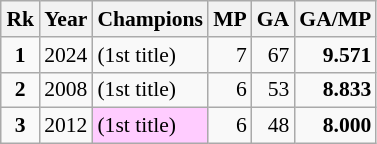<table class="wikitable" style="text-align: right; font-size: 90%; margin-left: 1em;">
<tr>
<th>Rk</th>
<th>Year</th>
<th>Champions</th>
<th>MP</th>
<th>GA</th>
<th>GA/MP</th>
</tr>
<tr>
<td style="text-align: center;"><strong>1</strong></td>
<td style="text-align: center;">2024</td>
<td style="text-align: left;"> (1st title)</td>
<td>7</td>
<td>67</td>
<td><strong>9.571</strong></td>
</tr>
<tr>
<td style="text-align: center;"><strong>2</strong></td>
<td style="text-align: center;">2008</td>
<td style="text-align: left;"> (1st title)</td>
<td>6</td>
<td>53</td>
<td><strong>8.833</strong></td>
</tr>
<tr>
<td style="text-align: center;"><strong>3</strong></td>
<td style="text-align: center;">2012</td>
<td style="background-color: #ffccff; text-align: left;"> (1st title)</td>
<td>6</td>
<td>48</td>
<td><strong>8.000</strong></td>
</tr>
</table>
